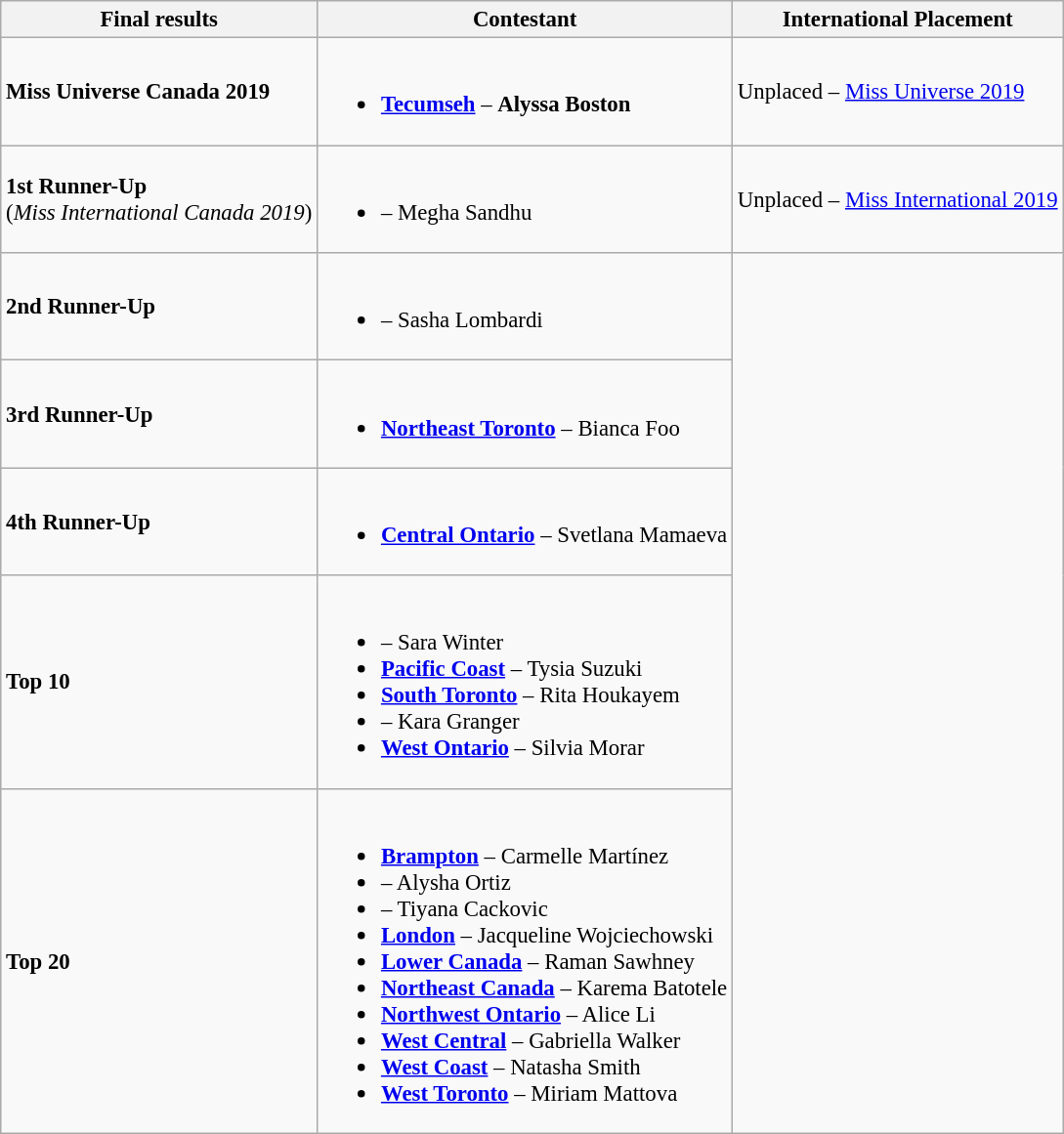<table class="wikitable sortable" style="font-size: 95%;">
<tr>
<th>Final results</th>
<th>Contestant</th>
<th>International Placement</th>
</tr>
<tr>
<td><strong>Miss Universe Canada 2019</strong></td>
<td><br><ul><li> <strong><a href='#'>Tecumseh</a></strong> – <strong>Alyssa Boston</strong></li></ul></td>
<td>Unplaced – <a href='#'>Miss Universe 2019</a></td>
</tr>
<tr>
<td><strong>1st Runner-Up</strong><br> (<em>Miss International Canada 2019</em>)</td>
<td><br><ul><li><strong></strong> – Megha Sandhu</li></ul></td>
<td>Unplaced – <a href='#'>Miss International 2019</a></td>
</tr>
<tr>
<td><strong>2nd Runner-Up</strong></td>
<td><br><ul><li><strong></strong> – Sasha Lombardi</li></ul></td>
</tr>
<tr>
<td><strong>3rd Runner-Up</strong></td>
<td><br><ul><li> <strong><a href='#'>Northeast Toronto</a></strong> – Bianca Foo</li></ul></td>
</tr>
<tr>
<td><strong>4th Runner-Up</strong></td>
<td><br><ul><li> <strong><a href='#'>Central Ontario</a></strong> – Svetlana Mamaeva</li></ul></td>
</tr>
<tr>
<td><strong>Top 10</strong></td>
<td><br><ul><li><strong></strong> – Sara Winter</li><li> <strong><a href='#'>Pacific Coast</a></strong> – Tysia Suzuki</li><li> <strong><a href='#'>South Toronto</a></strong> – Rita Houkayem</li><li><strong></strong> – Kara Granger</li><li> <strong><a href='#'>West Ontario</a></strong> – Silvia Morar</li></ul></td>
</tr>
<tr>
<td><strong>Top 20</strong></td>
<td><br><ul><li> <strong><a href='#'>Brampton</a></strong> – Carmelle Martínez</li><li><strong></strong> – Alysha Ortiz</li><li><strong></strong> – Tiyana Cackovic</li><li> <strong><a href='#'>London</a></strong> – Jacqueline Wojciechowski</li><li> <strong><a href='#'>Lower Canada</a></strong> – Raman Sawhney</li><li> <strong><a href='#'>Northeast Canada</a></strong> – Karema Batotele</li><li> <strong><a href='#'>Northwest Ontario</a></strong> – Alice Li</li><li> <strong><a href='#'>West Central</a></strong> – Gabriella Walker</li><li> <strong><a href='#'>West Coast</a></strong> – Natasha Smith</li><li> <strong><a href='#'>West Toronto</a></strong> – Miriam Mattova</li></ul></td>
</tr>
</table>
